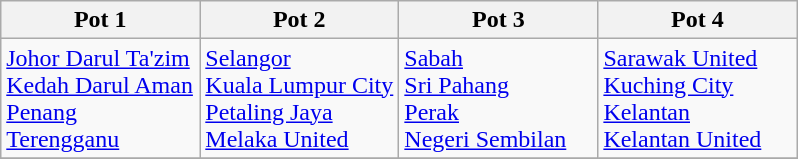<table class=wikitable>
<tr>
<th width=25%>Pot 1</th>
<th width=25%>Pot 2</th>
<th width=25%>Pot 3</th>
<th width=25%>Pot 4</th>
</tr>
<tr valign=top>
<td rowspan=1><a href='#'>Johor Darul Ta'zim</a><br><a href='#'>Kedah Darul Aman</a><br><a href='#'>Penang</a><br><a href='#'>Terengganu</a></td>
<td rowspan=1><a href='#'>Selangor</a><br><a href='#'>Kuala Lumpur City</a><br><a href='#'>Petaling Jaya</a><br><a href='#'>Melaka United</a></td>
<td rowspan=1><a href='#'>Sabah</a><br><a href='#'>Sri Pahang</a><br><a href='#'>Perak</a><br><a href='#'>Negeri Sembilan</a></td>
<td rowspan=1><a href='#'>Sarawak United</a><br><a href='#'>Kuching City</a><br><a href='#'>Kelantan</a><br><a href='#'>Kelantan United</a></td>
</tr>
<tr>
</tr>
</table>
